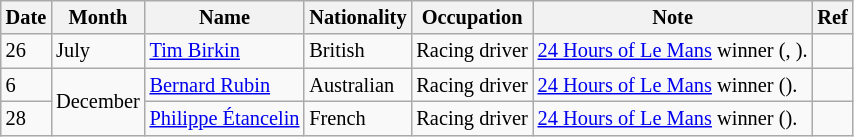<table class="wikitable" style="font-size:85%;">
<tr>
<th>Date</th>
<th>Month</th>
<th>Name</th>
<th>Nationality</th>
<th>Occupation</th>
<th>Note</th>
<th>Ref</th>
</tr>
<tr>
<td>26</td>
<td>July</td>
<td><a href='#'>Tim Birkin</a></td>
<td>British</td>
<td>Racing driver</td>
<td><a href='#'>24 Hours of Le Mans</a> winner (, ).</td>
<td></td>
</tr>
<tr>
<td>6</td>
<td rowspan=2>December</td>
<td><a href='#'>Bernard Rubin</a></td>
<td>Australian</td>
<td>Racing driver</td>
<td><a href='#'>24 Hours of Le Mans</a> winner ().</td>
<td></td>
</tr>
<tr>
<td>28</td>
<td><a href='#'>Philippe Étancelin</a></td>
<td>French</td>
<td>Racing driver</td>
<td><a href='#'>24 Hours of Le Mans</a> winner ().</td>
<td></td>
</tr>
</table>
